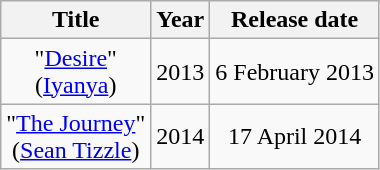<table class="wikitable plainrowheaders" style="text-align:center;" border="1">
<tr>
<th>Title</th>
<th>Year</th>
<th>Release date</th>
</tr>
<tr>
<td>"<a href='#'>Desire</a>" <br><span>(<a href='#'>Iyanya</a>)</span></td>
<td>2013</td>
<td>6 February 2013</td>
</tr>
<tr>
<td>"<a href='#'>The Journey</a>" <br><span>(<a href='#'>Sean Tizzle</a>)</span></td>
<td>2014</td>
<td>17 April 2014</td>
</tr>
</table>
